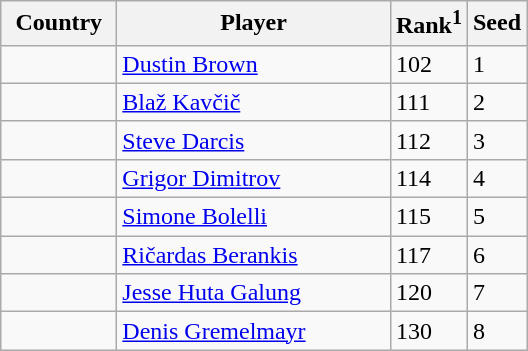<table class="sortable wikitable">
<tr>
<th width="70">Country</th>
<th width="175">Player</th>
<th>Rank<sup>1</sup></th>
<th>Seed</th>
</tr>
<tr>
<td></td>
<td><a href='#'>Dustin Brown</a></td>
<td>102</td>
<td>1</td>
</tr>
<tr>
<td></td>
<td><a href='#'>Blaž Kavčič</a></td>
<td>111</td>
<td>2</td>
</tr>
<tr>
<td></td>
<td><a href='#'>Steve Darcis</a></td>
<td>112</td>
<td>3</td>
</tr>
<tr>
<td></td>
<td><a href='#'>Grigor Dimitrov</a></td>
<td>114</td>
<td>4</td>
</tr>
<tr>
<td></td>
<td><a href='#'>Simone Bolelli</a></td>
<td>115</td>
<td>5</td>
</tr>
<tr>
<td></td>
<td><a href='#'>Ričardas Berankis</a></td>
<td>117</td>
<td>6</td>
</tr>
<tr>
<td></td>
<td><a href='#'>Jesse Huta Galung</a></td>
<td>120</td>
<td>7</td>
</tr>
<tr>
<td></td>
<td><a href='#'>Denis Gremelmayr</a></td>
<td>130</td>
<td>8</td>
</tr>
</table>
